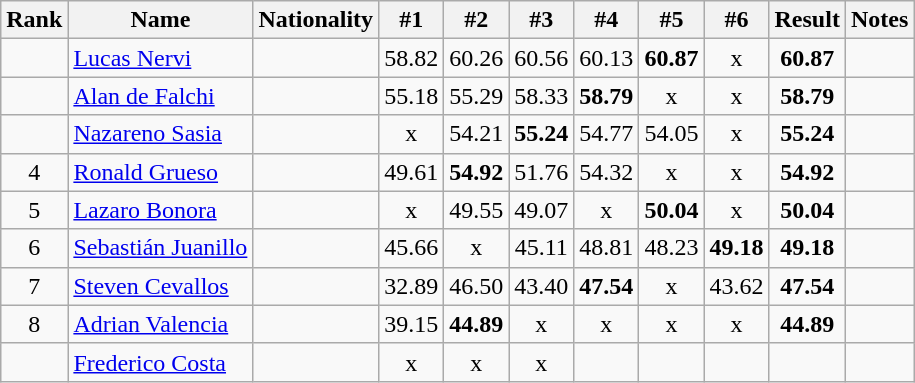<table class="wikitable sortable" style="text-align:center">
<tr>
<th>Rank</th>
<th>Name</th>
<th>Nationality</th>
<th>#1</th>
<th>#2</th>
<th>#3</th>
<th>#4</th>
<th>#5</th>
<th>#6</th>
<th>Result</th>
<th>Notes</th>
</tr>
<tr>
<td></td>
<td align=left><a href='#'>Lucas Nervi</a></td>
<td align=left></td>
<td>58.82</td>
<td>60.26</td>
<td>60.56</td>
<td>60.13</td>
<td><strong>60.87</strong></td>
<td>x</td>
<td><strong>60.87</strong></td>
<td></td>
</tr>
<tr>
<td></td>
<td align=left><a href='#'>Alan de Falchi</a></td>
<td align=left></td>
<td>55.18</td>
<td>55.29</td>
<td>58.33</td>
<td><strong>58.79</strong></td>
<td>x</td>
<td>x</td>
<td><strong>58.79</strong></td>
<td></td>
</tr>
<tr>
<td></td>
<td align=left><a href='#'>Nazareno Sasia</a></td>
<td align=left></td>
<td>x</td>
<td>54.21</td>
<td><strong>55.24</strong></td>
<td>54.77</td>
<td>54.05</td>
<td>x</td>
<td><strong>55.24</strong></td>
<td></td>
</tr>
<tr>
<td>4</td>
<td align=left><a href='#'>Ronald Grueso</a></td>
<td align=left></td>
<td>49.61</td>
<td><strong>54.92</strong></td>
<td>51.76</td>
<td>54.32</td>
<td>x</td>
<td>x</td>
<td><strong>54.92</strong></td>
<td></td>
</tr>
<tr>
<td>5</td>
<td align=left><a href='#'>Lazaro Bonora</a></td>
<td align=left></td>
<td>x</td>
<td>49.55</td>
<td>49.07</td>
<td>x</td>
<td><strong>50.04</strong></td>
<td>x</td>
<td><strong>50.04</strong></td>
<td></td>
</tr>
<tr>
<td>6</td>
<td align=left><a href='#'>Sebastián Juanillo</a></td>
<td align=left></td>
<td>45.66</td>
<td>x</td>
<td>45.11</td>
<td>48.81</td>
<td>48.23</td>
<td><strong>49.18</strong></td>
<td><strong>49.18</strong></td>
<td></td>
</tr>
<tr>
<td>7</td>
<td align=left><a href='#'>Steven Cevallos</a></td>
<td align=left></td>
<td>32.89</td>
<td>46.50</td>
<td>43.40</td>
<td><strong>47.54</strong></td>
<td>x</td>
<td>43.62</td>
<td><strong>47.54</strong></td>
<td></td>
</tr>
<tr>
<td>8</td>
<td align=left><a href='#'>Adrian Valencia</a></td>
<td align=left></td>
<td>39.15</td>
<td><strong>44.89</strong></td>
<td>x</td>
<td>x</td>
<td>x</td>
<td>x</td>
<td><strong>44.89</strong></td>
<td></td>
</tr>
<tr>
<td></td>
<td align=left><a href='#'>Frederico Costa</a></td>
<td align=left></td>
<td>x</td>
<td>x</td>
<td>x</td>
<td></td>
<td></td>
<td></td>
<td><strong></strong></td>
<td></td>
</tr>
</table>
